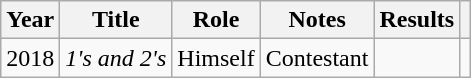<table class="wikitable">
<tr>
<th>Year</th>
<th>Title</th>
<th>Role</th>
<th>Notes</th>
<th>Results</th>
<th></th>
</tr>
<tr>
<td>2018</td>
<td><em>1's and 2's</em></td>
<td>Himself</td>
<td>Contestant</td>
<td></td>
<td></td>
</tr>
</table>
